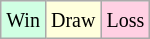<table class="wikitable">
<tr>
<td style="background-color: #d0ffe3;"><small>Win</small></td>
<td style="background-color: #ffffdd;"><small>Draw</small></td>
<td style="background-color: #ffd0e3;"><small>Loss</small></td>
</tr>
</table>
